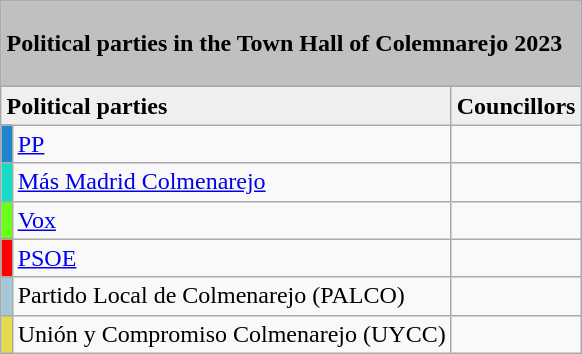<table class="wikitable" style="margin-left: auto; margin-right: auto; border: none;">
<tr ---->
<td colspan="5" bgcolor="#C0C0C0"><p><strong>Political parties in the Town Hall of Colemnarejo 2023</strong></p></td>
</tr>
<tr ---->
<td bgcolor="#EFEFEF" colspan=2><strong>Political parties</strong></td>
<td bgcolor="#EFEFEF"><strong>Councillors</strong></td>
</tr>
<tr ---->
<td style="color:inherit;background:#1D84CE"></td>
<td><a href='#'>PP</a> </td>
<td></td>
</tr>
<tr ---->
<td style="color:inherit;background:#14DCC5"></td>
<td><a href='#'>Más Madrid Colmenarejo</a> </td>
<td></td>
</tr>
<tr ---->
<td style="color:inherit;background:#67FF1B"></td>
<td><a href='#'>Vox</a> </td>
<td></td>
</tr>
<tr ---->
<td style="color:inherit;background:#FF0000"></td>
<td><a href='#'>PSOE</a> </td>
<td></td>
</tr>
<tr ---->
<td style="color:inherit;background:#A5C8D8"></td>
<td>Partido Local de Colmenarejo (PALCO)</td>
<td></td>
</tr>
<tr ---->
<td style="color:inherit;background:#E8DA4E"></td>
<td>Unión y Compromiso Colmenarejo (UYCC)</td>
<td></td>
</tr>
</table>
